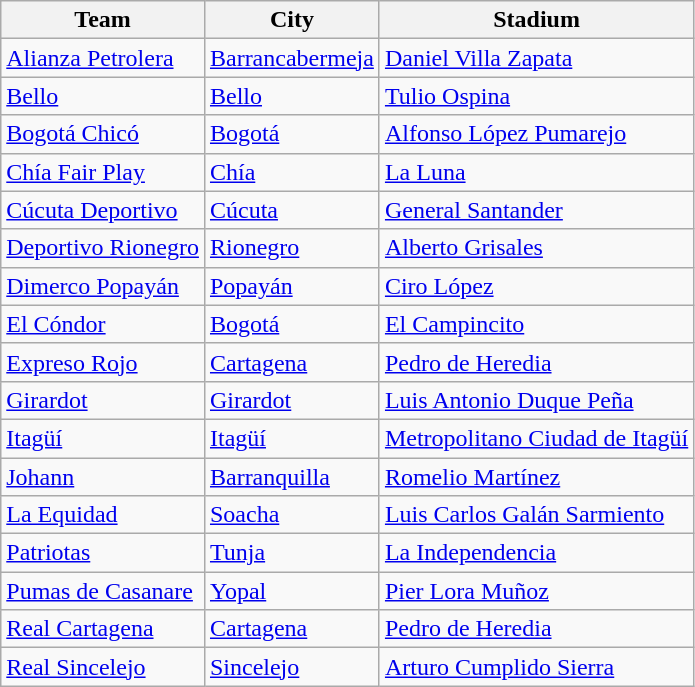<table class="wikitable sortable">
<tr>
<th>Team</th>
<th>City</th>
<th>Stadium</th>
</tr>
<tr>
<td><a href='#'>Alianza Petrolera</a></td>
<td><a href='#'>Barrancabermeja</a></td>
<td><a href='#'>Daniel Villa Zapata</a></td>
</tr>
<tr>
<td><a href='#'>Bello</a></td>
<td><a href='#'>Bello</a></td>
<td><a href='#'>Tulio Ospina</a></td>
</tr>
<tr>
<td><a href='#'>Bogotá Chicó</a></td>
<td><a href='#'>Bogotá</a></td>
<td><a href='#'>Alfonso López Pumarejo</a></td>
</tr>
<tr>
<td><a href='#'>Chía Fair Play</a></td>
<td><a href='#'>Chía</a></td>
<td><a href='#'>La Luna</a></td>
</tr>
<tr>
<td><a href='#'>Cúcuta Deportivo</a></td>
<td><a href='#'>Cúcuta</a></td>
<td><a href='#'>General Santander</a></td>
</tr>
<tr>
<td><a href='#'>Deportivo Rionegro</a></td>
<td><a href='#'>Rionegro</a></td>
<td><a href='#'>Alberto Grisales</a></td>
</tr>
<tr>
<td><a href='#'>Dimerco Popayán</a></td>
<td><a href='#'>Popayán</a></td>
<td><a href='#'>Ciro López</a></td>
</tr>
<tr>
<td><a href='#'>El Cóndor</a></td>
<td><a href='#'>Bogotá</a></td>
<td><a href='#'>El Campincito</a></td>
</tr>
<tr>
<td><a href='#'>Expreso Rojo</a></td>
<td><a href='#'>Cartagena</a></td>
<td><a href='#'>Pedro de Heredia</a></td>
</tr>
<tr>
<td><a href='#'>Girardot</a></td>
<td><a href='#'>Girardot</a></td>
<td><a href='#'>Luis Antonio Duque Peña</a></td>
</tr>
<tr>
<td><a href='#'>Itagüí</a></td>
<td><a href='#'>Itagüí</a></td>
<td><a href='#'>Metropolitano Ciudad de Itagüí</a></td>
</tr>
<tr>
<td><a href='#'>Johann</a></td>
<td><a href='#'>Barranquilla</a></td>
<td><a href='#'>Romelio Martínez</a></td>
</tr>
<tr>
<td><a href='#'>La Equidad</a></td>
<td><a href='#'>Soacha</a></td>
<td><a href='#'>Luis Carlos Galán Sarmiento</a></td>
</tr>
<tr>
<td><a href='#'>Patriotas</a></td>
<td><a href='#'>Tunja</a></td>
<td><a href='#'>La Independencia</a></td>
</tr>
<tr>
<td><a href='#'>Pumas de Casanare</a></td>
<td><a href='#'>Yopal</a></td>
<td><a href='#'>Pier Lora Muñoz</a></td>
</tr>
<tr>
<td><a href='#'>Real Cartagena</a></td>
<td><a href='#'>Cartagena</a></td>
<td><a href='#'>Pedro de Heredia</a></td>
</tr>
<tr>
<td><a href='#'>Real Sincelejo</a></td>
<td><a href='#'>Sincelejo</a></td>
<td><a href='#'>Arturo Cumplido Sierra</a></td>
</tr>
</table>
